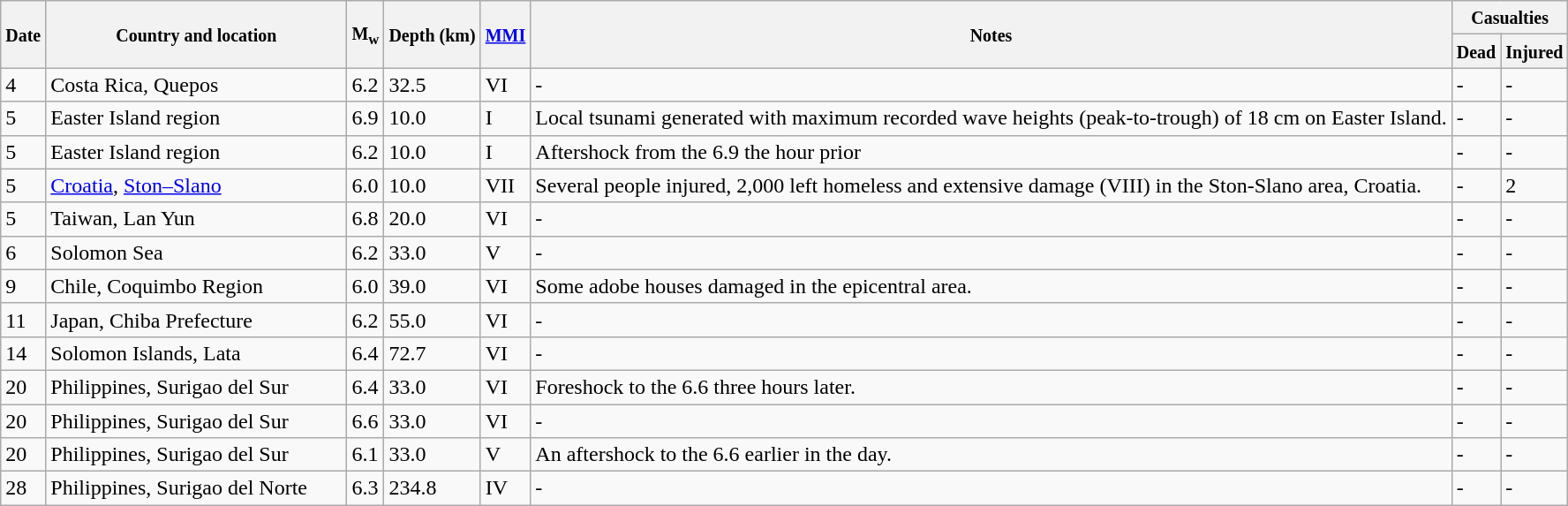<table class="wikitable sortable" style="border:1px black; margin-left:1em;">
<tr>
<th rowspan="2"><small>Date</small></th>
<th rowspan="2" style="width: 220px"><small>Country and location</small></th>
<th rowspan="2"><small>M<sub>w</sub></small></th>
<th rowspan="2"><small>Depth (km)</small></th>
<th rowspan="2"><small><a href='#'>MMI</a></small></th>
<th rowspan="2" class="unsortable"><small>Notes</small></th>
<th colspan="2"><small>Casualties</small></th>
</tr>
<tr>
<th><small>Dead</small></th>
<th><small>Injured</small></th>
</tr>
<tr>
<td>4</td>
<td>Costa Rica, Quepos</td>
<td>6.2</td>
<td>32.5</td>
<td>VI</td>
<td>-</td>
<td>-</td>
<td>-</td>
</tr>
<tr>
<td>5</td>
<td>Easter Island region</td>
<td>6.9</td>
<td>10.0</td>
<td>I</td>
<td>Local tsunami generated with maximum recorded wave heights (peak-to-trough) of 18 cm on Easter Island.</td>
<td>-</td>
<td>-</td>
</tr>
<tr>
<td>5</td>
<td>Easter Island region</td>
<td>6.2</td>
<td>10.0</td>
<td>I</td>
<td>Aftershock from the 6.9 the hour prior</td>
<td>-</td>
<td>-</td>
</tr>
<tr>
<td>5</td>
<td><a href='#'>Croatia</a>, <a href='#'>Ston–Slano</a></td>
<td>6.0</td>
<td>10.0</td>
<td>VII</td>
<td>Several people injured, 2,000 left homeless and extensive damage (VIII) in the Ston-Slano area, Croatia.</td>
<td>-</td>
<td>2</td>
</tr>
<tr>
<td>5</td>
<td>Taiwan, Lan Yun</td>
<td>6.8</td>
<td>20.0</td>
<td>VI</td>
<td>-</td>
<td>-</td>
<td>-</td>
</tr>
<tr>
<td>6</td>
<td>Solomon Sea</td>
<td>6.2</td>
<td>33.0</td>
<td>V</td>
<td>-</td>
<td>-</td>
<td>-</td>
</tr>
<tr>
<td>9</td>
<td>Chile, Coquimbo Region</td>
<td>6.0</td>
<td>39.0</td>
<td>VI</td>
<td>Some adobe houses damaged in the epicentral area.</td>
<td>-</td>
<td>-</td>
</tr>
<tr>
<td>11</td>
<td>Japan, Chiba Prefecture</td>
<td>6.2</td>
<td>55.0</td>
<td>VI</td>
<td>-</td>
<td>-</td>
<td>-</td>
</tr>
<tr>
<td>14</td>
<td>Solomon Islands, Lata</td>
<td>6.4</td>
<td>72.7</td>
<td>VI</td>
<td>-</td>
<td>-</td>
<td>-</td>
</tr>
<tr>
<td>20</td>
<td>Philippines, Surigao del Sur</td>
<td>6.4</td>
<td>33.0</td>
<td>VI</td>
<td>Foreshock to the 6.6 three hours later.</td>
<td>-</td>
<td>-</td>
</tr>
<tr>
<td>20</td>
<td>Philippines, Surigao del Sur</td>
<td>6.6</td>
<td>33.0</td>
<td>VI</td>
<td>-</td>
<td>-</td>
<td>-</td>
</tr>
<tr>
<td>20</td>
<td>Philippines, Surigao del Sur</td>
<td>6.1</td>
<td>33.0</td>
<td>V</td>
<td>An aftershock to the 6.6 earlier in the day.</td>
<td>-</td>
<td>-</td>
</tr>
<tr>
<td>28</td>
<td>Philippines, Surigao del Norte</td>
<td>6.3</td>
<td>234.8</td>
<td>IV</td>
<td>-</td>
<td>-</td>
<td>-</td>
</tr>
</table>
